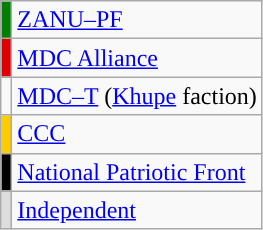<table class="wikitable">
<tr>
<td style="background:#008000;"></td>
<td><a href='#'>ZANU–PF</a></td>
</tr>
<tr>
<td style="background:#DD0000;"></td>
<td><a href='#'>MDC Alliance</a></td>
</tr>
<tr>
<td style="background:"></td>
<td><a href='#'>MDC–T</a> (<a href='#'>Khupe</a> faction)</td>
</tr>
<tr>
<td style="background:#FFCC00;"></td>
<td><a href='#'>CCC</a></td>
</tr>
<tr>
<td style="background:#000000;"></td>
<td><a href='#'>National Patriotic Front</a></td>
</tr>
<tr>
<td style="background:#DDDDDD;"></td>
<td><a href='#'>Independent</a></td>
</tr>
</table>
